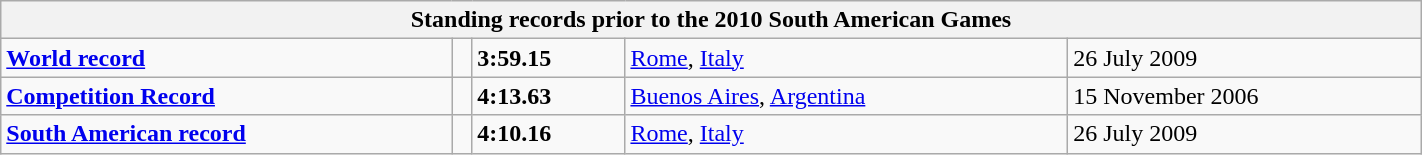<table class="wikitable" width=75%>
<tr>
<th colspan="5">Standing records prior to the 2010 South American Games</th>
</tr>
<tr>
<td><strong><a href='#'>World record</a></strong></td>
<td></td>
<td><strong>3:59.15</strong></td>
<td><a href='#'>Rome</a>, <a href='#'>Italy</a></td>
<td>26 July 2009</td>
</tr>
<tr>
<td><strong><a href='#'>Competition Record</a></strong></td>
<td></td>
<td><strong>4:13.63</strong></td>
<td><a href='#'>Buenos Aires</a>, <a href='#'>Argentina</a></td>
<td>15 November 2006</td>
</tr>
<tr>
<td><strong><a href='#'>South American record</a></strong></td>
<td></td>
<td><strong>4:10.16</strong></td>
<td><a href='#'>Rome</a>, <a href='#'>Italy</a></td>
<td>26 July 2009</td>
</tr>
</table>
